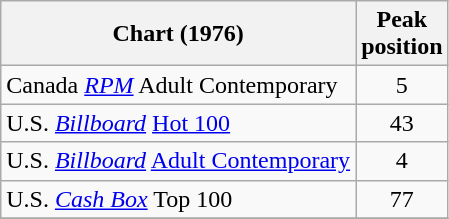<table class="wikitable sortable">
<tr>
<th>Chart (1976)</th>
<th>Peak<br>position</th>
</tr>
<tr>
<td>Canada <em><a href='#'>RPM</a></em> Adult Contemporary</td>
<td style="text-align:center;">5</td>
</tr>
<tr>
<td>U.S. <em><a href='#'>Billboard</a></em> <a href='#'>Hot 100</a></td>
<td style="text-align:center;">43</td>
</tr>
<tr>
<td>U.S. <em><a href='#'>Billboard</a></em> <a href='#'>Adult Contemporary</a></td>
<td style="text-align:center;">4</td>
</tr>
<tr>
<td>U.S. <a href='#'><em>Cash Box</em></a> Top 100</td>
<td align="center">77</td>
</tr>
<tr>
</tr>
</table>
